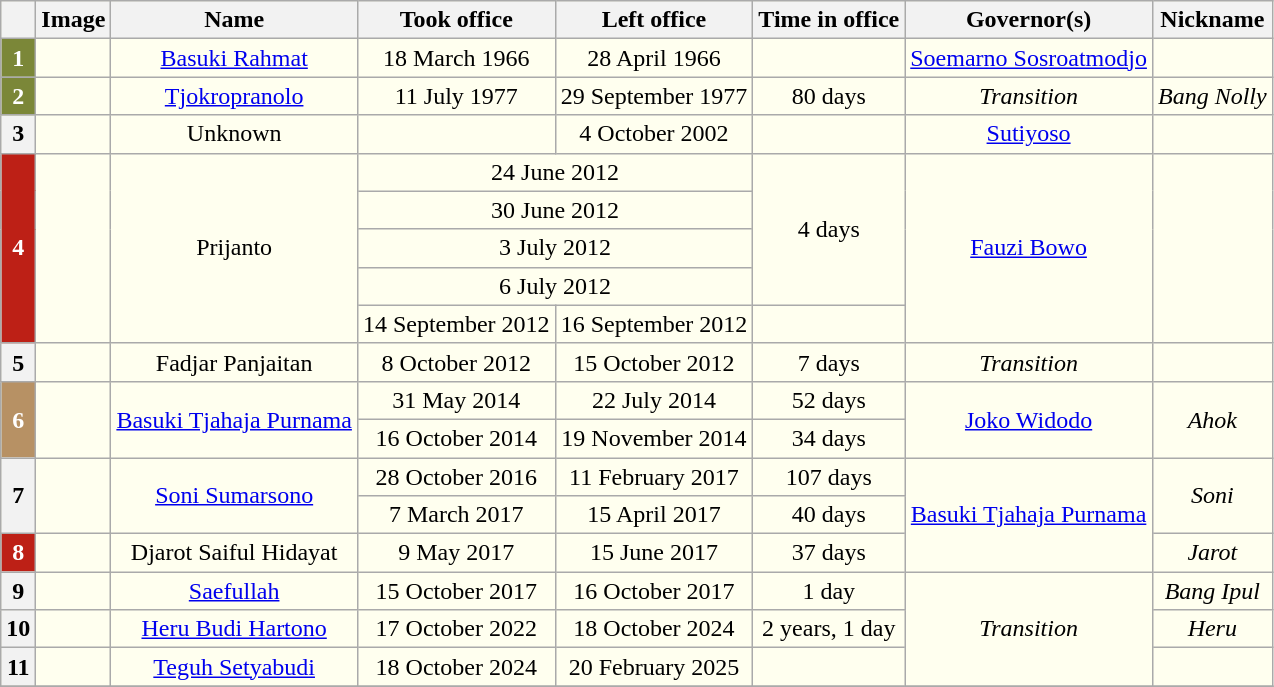<table class="wikitable" style="background:#ffffef; float:center; text-align:center">
<tr>
<th></th>
<th>Image</th>
<th>Name</th>
<th>Took office</th>
<th>Left office</th>
<th>Time in office</th>
<th>Governor(s)</th>
<th>Nickname</th>
</tr>
<tr>
<th style="background:#7B8738;color:white">1</th>
<td></td>
<td><a href='#'>Basuki Rahmat</a></td>
<td>18 March 1966</td>
<td>28 April 1966</td>
<td></td>
<td><a href='#'>Soemarno Sosroatmodjo</a></td>
<td></td>
</tr>
<tr>
<th style="background:#7B8738;color:white">2</th>
<td></td>
<td><a href='#'>Tjokropranolo</a></td>
<td>11 July 1977</td>
<td>29 September 1977</td>
<td>80 days</td>
<td><em>Transition</em></td>
<td><em>Bang Nolly</em></td>
</tr>
<tr>
<th style="background:;color:black">3</th>
<td></td>
<td>Unknown</td>
<td></td>
<td>4 October 2002</td>
<td></td>
<td><a href='#'>Sutiyoso</a></td>
<td></td>
</tr>
<tr>
<th style="background:#BD2016;color:white" rowspan="5">4</th>
<td rowspan="5"></td>
<td rowspan="5">Prijanto</td>
<td colspan="2">24 June 2012</td>
<td rowspan="4">4 days</td>
<td rowspan="5"><a href='#'>Fauzi Bowo</a></td>
<td rowspan="5"></td>
</tr>
<tr>
<td colspan="2">30 June 2012</td>
</tr>
<tr>
<td colspan="2">3 July 2012</td>
</tr>
<tr>
<td colspan="2">6 July 2012</td>
</tr>
<tr>
<td>14 September 2012</td>
<td>16 September 2012</td>
<td></td>
</tr>
<tr>
<th style="background:;color:black">5</th>
<td></td>
<td>Fadjar Panjaitan</td>
<td>8 October 2012</td>
<td>15 October 2012</td>
<td>7 days</td>
<td><em>Transition</em></td>
<td></td>
</tr>
<tr>
<th style="background:#B79164;color:white" rowspan="2">6</th>
<td rowspan="2"></td>
<td rowspan="2"><a href='#'>Basuki Tjahaja Purnama</a></td>
<td>31 May 2014</td>
<td>22 July 2014</td>
<td>52 days</td>
<td rowspan="2"><a href='#'>Joko Widodo</a></td>
<td rowspan="2"><em>Ahok</em></td>
</tr>
<tr>
<td>16 October 2014</td>
<td>19 November 2014</td>
<td>34 days</td>
</tr>
<tr>
<th style="background:;color:black" rowspan="2">7</th>
<td rowspan="2"></td>
<td rowspan="2"><a href='#'>Soni Sumarsono</a></td>
<td>28 October 2016</td>
<td>11 February 2017</td>
<td>107 days</td>
<td rowspan="3"><a href='#'>Basuki Tjahaja Purnama</a></td>
<td rowspan="2"><em>Soni</em></td>
</tr>
<tr>
<td>7 March 2017</td>
<td>15 April 2017</td>
<td>40 days</td>
</tr>
<tr>
<th style="background:#BD2016;color:white">8</th>
<td></td>
<td>Djarot Saiful Hidayat</td>
<td>9 May 2017</td>
<td>15 June 2017</td>
<td>37 days</td>
<td><em>Jarot</em></td>
</tr>
<tr>
<th style="background:;color:black">9</th>
<td></td>
<td><a href='#'>Saefullah</a></td>
<td>15 October 2017</td>
<td>16 October 2017</td>
<td>1 day</td>
<td rowspan="3"><em>Transition</em></td>
<td><em>Bang Ipul</em></td>
</tr>
<tr>
<th style="background:;color:black">10</th>
<td></td>
<td><a href='#'>Heru Budi Hartono</a></td>
<td>17 October 2022</td>
<td>18 October 2024</td>
<td>2 years, 1 day</td>
<td><em>Heru</em></td>
</tr>
<tr>
<th style="background:;color:black">11</th>
<td></td>
<td><a href='#'>Teguh Setyabudi</a></td>
<td>18 October 2024</td>
<td>20 February 2025</td>
<td></td>
<td></td>
</tr>
<tr>
</tr>
</table>
